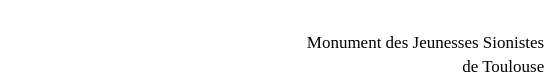<table class="toccolours" style="float:right; margin-left:1em; margin-right:2em; font-size:85%; background:#FFFFFF; color:black; width:27em;" cellspacing="3">
<tr>
<td style="text-align:right"><br>
<small>Monument des Jeunesses Sionistes <br>
de Toulouse</small></td>
</tr>
</table>
